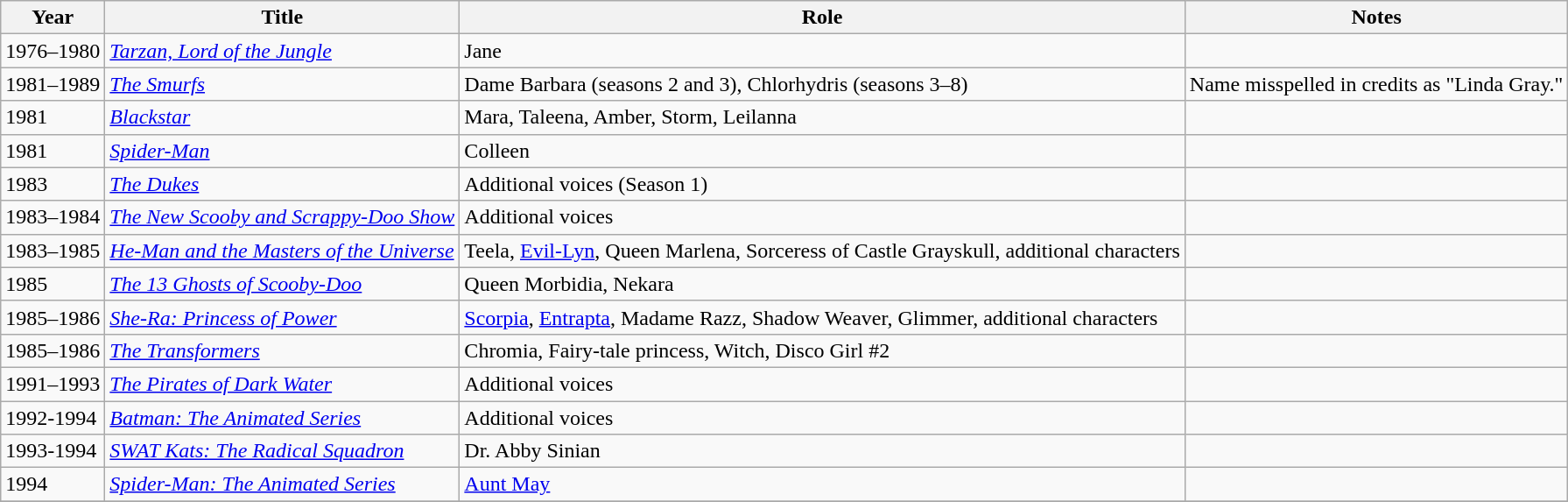<table class="wikitable">
<tr>
<th>Year</th>
<th>Title</th>
<th>Role</th>
<th>Notes</th>
</tr>
<tr>
<td>1976–1980</td>
<td><em><a href='#'>Tarzan, Lord of the Jungle</a></em></td>
<td>Jane</td>
<td></td>
</tr>
<tr>
<td>1981–1989</td>
<td><a href='#'><em>The Smurfs</em></a></td>
<td>Dame Barbara (seasons 2 and 3), Chlorhydris (seasons 3–8)</td>
<td>Name misspelled in credits as "Linda Gray."</td>
</tr>
<tr>
<td>1981</td>
<td><em><a href='#'>Blackstar</a></em></td>
<td>Mara, Taleena, Amber, Storm, Leilanna</td>
<td></td>
</tr>
<tr>
<td>1981</td>
<td><em><a href='#'>Spider-Man</a></em></td>
<td>Colleen</td>
<td></td>
</tr>
<tr>
<td>1983</td>
<td><em><a href='#'>The Dukes</a></em></td>
<td>Additional voices (Season 1)</td>
<td></td>
</tr>
<tr>
<td>1983–1984</td>
<td><em><a href='#'>The New Scooby and Scrappy-Doo Show</a></em></td>
<td>Additional voices</td>
<td></td>
</tr>
<tr>
<td>1983–1985</td>
<td><em><a href='#'>He-Man and the Masters of the Universe</a></em></td>
<td>Teela, <a href='#'>Evil-Lyn</a>, Queen Marlena, Sorceress of Castle Grayskull, additional characters</td>
<td></td>
</tr>
<tr>
<td>1985</td>
<td><em><a href='#'>The 13 Ghosts of Scooby-Doo</a></em></td>
<td>Queen Morbidia, Nekara</td>
</tr>
<tr>
<td>1985–1986</td>
<td><em><a href='#'>She-Ra: Princess of Power</a></em></td>
<td><a href='#'>Scorpia</a>, <a href='#'>Entrapta</a>, Madame Razz, Shadow Weaver, Glimmer, additional characters</td>
<td></td>
</tr>
<tr>
<td>1985–1986</td>
<td><em><a href='#'>The Transformers</a></em></td>
<td>Chromia, Fairy-tale princess, Witch, Disco Girl #2</td>
<td></td>
</tr>
<tr>
<td>1991–1993</td>
<td><em><a href='#'>The Pirates of Dark Water</a></em></td>
<td>Additional voices</td>
<td></td>
</tr>
<tr>
<td>1992-1994</td>
<td><em><a href='#'>Batman: The Animated Series</a></em></td>
<td>Additional voices</td>
<td></td>
</tr>
<tr>
<td>1993-1994</td>
<td><em><a href='#'>SWAT Kats: The Radical Squadron</a></em></td>
<td>Dr. Abby Sinian</td>
<td></td>
</tr>
<tr>
<td>1994</td>
<td><em><a href='#'>Spider-Man: The Animated Series</a></em></td>
<td><a href='#'>Aunt May</a></td>
<td></td>
</tr>
<tr>
</tr>
</table>
